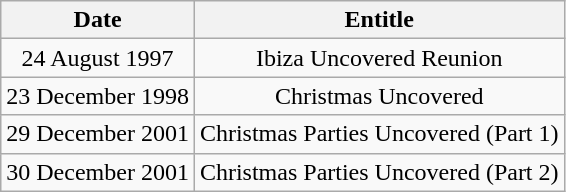<table class="wikitable" style="text-align:center;">
<tr>
<th>Date</th>
<th>Entitle</th>
</tr>
<tr>
<td>24 August 1997</td>
<td>Ibiza Uncovered Reunion</td>
</tr>
<tr>
<td>23 December 1998</td>
<td>Christmas Uncovered</td>
</tr>
<tr>
<td>29 December 2001</td>
<td>Christmas Parties Uncovered (Part 1)</td>
</tr>
<tr>
<td>30 December 2001</td>
<td>Christmas Parties Uncovered (Part 2)</td>
</tr>
</table>
